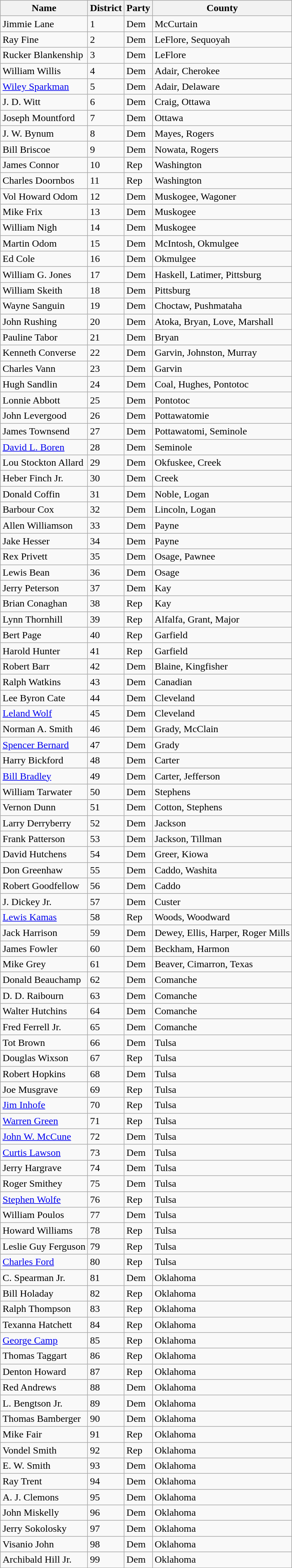<table class="wikitable sortable">
<tr>
<th>Name</th>
<th>District</th>
<th>Party</th>
<th>County</th>
</tr>
<tr>
<td>Jimmie Lane</td>
<td>1</td>
<td>Dem</td>
<td>McCurtain</td>
</tr>
<tr>
<td>Ray Fine</td>
<td>2</td>
<td>Dem</td>
<td>LeFlore, Sequoyah</td>
</tr>
<tr>
<td>Rucker Blankenship</td>
<td>3</td>
<td>Dem</td>
<td>LeFlore</td>
</tr>
<tr>
<td>William Willis</td>
<td>4</td>
<td>Dem</td>
<td>Adair, Cherokee</td>
</tr>
<tr>
<td><a href='#'>Wiley Sparkman</a></td>
<td>5</td>
<td>Dem</td>
<td>Adair, Delaware</td>
</tr>
<tr>
<td>J. D. Witt</td>
<td>6</td>
<td>Dem</td>
<td>Craig, Ottawa</td>
</tr>
<tr>
<td>Joseph Mountford</td>
<td>7</td>
<td>Dem</td>
<td>Ottawa</td>
</tr>
<tr>
<td>J. W. Bynum</td>
<td>8</td>
<td>Dem</td>
<td>Mayes, Rogers</td>
</tr>
<tr>
<td>Bill Briscoe</td>
<td>9</td>
<td>Dem</td>
<td>Nowata, Rogers</td>
</tr>
<tr>
<td>James Connor</td>
<td>10</td>
<td>Rep</td>
<td>Washington</td>
</tr>
<tr>
<td>Charles Doornbos</td>
<td>11</td>
<td>Rep</td>
<td>Washington</td>
</tr>
<tr>
<td>Vol Howard Odom</td>
<td>12</td>
<td>Dem</td>
<td>Muskogee, Wagoner</td>
</tr>
<tr>
<td>Mike Frix</td>
<td>13</td>
<td>Dem</td>
<td>Muskogee</td>
</tr>
<tr>
<td>William Nigh</td>
<td>14</td>
<td>Dem</td>
<td>Muskogee</td>
</tr>
<tr>
<td>Martin Odom</td>
<td>15</td>
<td>Dem</td>
<td>McIntosh, Okmulgee</td>
</tr>
<tr>
<td>Ed Cole</td>
<td>16</td>
<td>Dem</td>
<td>Okmulgee</td>
</tr>
<tr>
<td>William G. Jones</td>
<td>17</td>
<td>Dem</td>
<td>Haskell, Latimer, Pittsburg</td>
</tr>
<tr>
<td>William Skeith</td>
<td>18</td>
<td>Dem</td>
<td>Pittsburg</td>
</tr>
<tr>
<td>Wayne Sanguin</td>
<td>19</td>
<td>Dem</td>
<td>Choctaw, Pushmataha</td>
</tr>
<tr>
<td>John Rushing</td>
<td>20</td>
<td>Dem</td>
<td>Atoka, Bryan, Love, Marshall</td>
</tr>
<tr>
<td>Pauline Tabor</td>
<td>21</td>
<td>Dem</td>
<td>Bryan</td>
</tr>
<tr>
<td>Kenneth Converse</td>
<td>22</td>
<td>Dem</td>
<td>Garvin, Johnston, Murray</td>
</tr>
<tr>
<td>Charles Vann</td>
<td>23</td>
<td>Dem</td>
<td>Garvin</td>
</tr>
<tr>
<td>Hugh Sandlin</td>
<td>24</td>
<td>Dem</td>
<td>Coal, Hughes, Pontotoc</td>
</tr>
<tr>
<td>Lonnie Abbott</td>
<td>25</td>
<td>Dem</td>
<td>Pontotoc</td>
</tr>
<tr>
<td>John Levergood</td>
<td>26</td>
<td>Dem</td>
<td>Pottawatomie</td>
</tr>
<tr>
<td>James Townsend</td>
<td>27</td>
<td>Dem</td>
<td>Pottawatomi, Seminole</td>
</tr>
<tr>
<td><a href='#'>David L. Boren</a></td>
<td>28</td>
<td>Dem</td>
<td>Seminole</td>
</tr>
<tr>
<td>Lou Stockton Allard</td>
<td>29</td>
<td>Dem</td>
<td>Okfuskee, Creek</td>
</tr>
<tr>
<td>Heber Finch Jr.</td>
<td>30</td>
<td>Dem</td>
<td>Creek</td>
</tr>
<tr>
<td>Donald Coffin</td>
<td>31</td>
<td>Dem</td>
<td>Noble, Logan</td>
</tr>
<tr>
<td>Barbour Cox</td>
<td>32</td>
<td>Dem</td>
<td>Lincoln, Logan</td>
</tr>
<tr>
<td>Allen Williamson</td>
<td>33</td>
<td>Dem</td>
<td>Payne</td>
</tr>
<tr>
<td>Jake Hesser</td>
<td>34</td>
<td>Dem</td>
<td>Payne</td>
</tr>
<tr>
<td>Rex Privett</td>
<td>35</td>
<td>Dem</td>
<td>Osage, Pawnee</td>
</tr>
<tr>
<td>Lewis Bean</td>
<td>36</td>
<td>Dem</td>
<td>Osage</td>
</tr>
<tr>
<td>Jerry Peterson</td>
<td>37</td>
<td>Dem</td>
<td>Kay</td>
</tr>
<tr>
<td>Brian Conaghan</td>
<td>38</td>
<td>Rep</td>
<td>Kay</td>
</tr>
<tr>
<td>Lynn Thornhill</td>
<td>39</td>
<td>Rep</td>
<td>Alfalfa, Grant, Major</td>
</tr>
<tr>
<td>Bert Page</td>
<td>40</td>
<td>Rep</td>
<td>Garfield</td>
</tr>
<tr>
<td>Harold Hunter</td>
<td>41</td>
<td>Rep</td>
<td>Garfield</td>
</tr>
<tr>
<td>Robert Barr</td>
<td>42</td>
<td>Dem</td>
<td>Blaine, Kingfisher</td>
</tr>
<tr>
<td>Ralph Watkins</td>
<td>43</td>
<td>Dem</td>
<td>Canadian</td>
</tr>
<tr>
<td>Lee Byron Cate</td>
<td>44</td>
<td>Dem</td>
<td>Cleveland</td>
</tr>
<tr>
<td><a href='#'>Leland Wolf</a></td>
<td>45</td>
<td>Dem</td>
<td>Cleveland</td>
</tr>
<tr>
<td>Norman A. Smith</td>
<td>46</td>
<td>Dem</td>
<td>Grady, McClain</td>
</tr>
<tr>
<td><a href='#'>Spencer Bernard</a></td>
<td>47</td>
<td>Dem</td>
<td>Grady</td>
</tr>
<tr>
<td>Harry Bickford</td>
<td>48</td>
<td>Dem</td>
<td>Carter</td>
</tr>
<tr>
<td><a href='#'>Bill Bradley</a></td>
<td>49</td>
<td>Dem</td>
<td>Carter, Jefferson</td>
</tr>
<tr>
<td>William Tarwater</td>
<td>50</td>
<td>Dem</td>
<td>Stephens</td>
</tr>
<tr>
<td>Vernon Dunn</td>
<td>51</td>
<td>Dem</td>
<td>Cotton, Stephens</td>
</tr>
<tr>
<td>Larry Derryberry</td>
<td>52</td>
<td>Dem</td>
<td>Jackson</td>
</tr>
<tr>
<td>Frank Patterson</td>
<td>53</td>
<td>Dem</td>
<td>Jackson, Tillman</td>
</tr>
<tr>
<td>David Hutchens</td>
<td>54</td>
<td>Dem</td>
<td>Greer, Kiowa</td>
</tr>
<tr>
<td>Don Greenhaw</td>
<td>55</td>
<td>Dem</td>
<td>Caddo, Washita</td>
</tr>
<tr>
<td>Robert Goodfellow</td>
<td>56</td>
<td>Dem</td>
<td>Caddo</td>
</tr>
<tr>
<td>J. Dickey Jr.</td>
<td>57</td>
<td>Dem</td>
<td>Custer</td>
</tr>
<tr>
<td><a href='#'>Lewis Kamas</a></td>
<td>58</td>
<td>Rep</td>
<td>Woods, Woodward</td>
</tr>
<tr>
<td>Jack Harrison</td>
<td>59</td>
<td>Dem</td>
<td>Dewey, Ellis, Harper, Roger Mills</td>
</tr>
<tr>
<td>James Fowler</td>
<td>60</td>
<td>Dem</td>
<td>Beckham, Harmon</td>
</tr>
<tr>
<td>Mike Grey</td>
<td>61</td>
<td>Dem</td>
<td>Beaver, Cimarron, Texas</td>
</tr>
<tr>
<td>Donald Beauchamp</td>
<td>62</td>
<td>Dem</td>
<td>Comanche</td>
</tr>
<tr>
<td>D. D. Raibourn</td>
<td>63</td>
<td>Dem</td>
<td>Comanche</td>
</tr>
<tr>
<td>Walter Hutchins</td>
<td>64</td>
<td>Dem</td>
<td>Comanche</td>
</tr>
<tr>
<td>Fred Ferrell Jr.</td>
<td>65</td>
<td>Dem</td>
<td>Comanche</td>
</tr>
<tr>
<td>Tot Brown</td>
<td>66</td>
<td>Dem</td>
<td>Tulsa</td>
</tr>
<tr>
<td>Douglas Wixson</td>
<td>67</td>
<td>Rep</td>
<td>Tulsa</td>
</tr>
<tr>
<td>Robert Hopkins</td>
<td>68</td>
<td>Dem</td>
<td>Tulsa</td>
</tr>
<tr>
<td>Joe Musgrave</td>
<td>69</td>
<td>Rep</td>
<td>Tulsa</td>
</tr>
<tr>
<td><a href='#'>Jim Inhofe</a></td>
<td>70</td>
<td>Rep</td>
<td>Tulsa</td>
</tr>
<tr>
<td><a href='#'>Warren Green</a></td>
<td>71</td>
<td>Rep</td>
<td>Tulsa</td>
</tr>
<tr>
<td><a href='#'>John W. McCune</a></td>
<td>72</td>
<td>Dem</td>
<td>Tulsa</td>
</tr>
<tr>
<td><a href='#'>Curtis Lawson</a></td>
<td>73</td>
<td>Dem</td>
<td>Tulsa</td>
</tr>
<tr>
<td>Jerry Hargrave</td>
<td>74</td>
<td>Dem</td>
<td>Tulsa</td>
</tr>
<tr>
<td>Roger Smithey</td>
<td>75</td>
<td>Dem</td>
<td>Tulsa</td>
</tr>
<tr>
<td><a href='#'>Stephen Wolfe</a></td>
<td>76</td>
<td>Rep</td>
<td>Tulsa</td>
</tr>
<tr>
<td>William Poulos</td>
<td>77</td>
<td>Dem</td>
<td>Tulsa</td>
</tr>
<tr>
<td>Howard Williams</td>
<td>78</td>
<td>Rep</td>
<td>Tulsa</td>
</tr>
<tr>
<td>Leslie Guy Ferguson</td>
<td>79</td>
<td>Rep</td>
<td>Tulsa</td>
</tr>
<tr>
<td><a href='#'>Charles Ford</a></td>
<td>80</td>
<td>Rep</td>
<td>Tulsa</td>
</tr>
<tr>
<td>C. Spearman Jr.</td>
<td>81</td>
<td>Dem</td>
<td>Oklahoma</td>
</tr>
<tr>
<td>Bill Holaday</td>
<td>82</td>
<td>Rep</td>
<td>Oklahoma</td>
</tr>
<tr>
<td>Ralph Thompson</td>
<td>83</td>
<td>Rep</td>
<td>Oklahoma</td>
</tr>
<tr>
<td>Texanna Hatchett</td>
<td>84</td>
<td>Rep</td>
<td>Oklahoma</td>
</tr>
<tr>
<td><a href='#'>George Camp</a></td>
<td>85</td>
<td>Rep</td>
<td>Oklahoma</td>
</tr>
<tr>
<td>Thomas Taggart</td>
<td>86</td>
<td>Rep</td>
<td>Oklahoma</td>
</tr>
<tr>
<td>Denton Howard</td>
<td>87</td>
<td>Rep</td>
<td>Oklahoma</td>
</tr>
<tr>
<td>Red Andrews</td>
<td>88</td>
<td>Dem</td>
<td>Oklahoma</td>
</tr>
<tr>
<td>L. Bengtson Jr.</td>
<td>89</td>
<td>Dem</td>
<td>Oklahoma</td>
</tr>
<tr>
<td>Thomas Bamberger</td>
<td>90</td>
<td>Dem</td>
<td>Oklahoma</td>
</tr>
<tr>
<td>Mike Fair</td>
<td>91</td>
<td>Rep</td>
<td>Oklahoma</td>
</tr>
<tr>
<td>Vondel Smith</td>
<td>92</td>
<td>Rep</td>
<td>Oklahoma</td>
</tr>
<tr>
<td>E. W. Smith</td>
<td>93</td>
<td>Dem</td>
<td>Oklahoma</td>
</tr>
<tr>
<td>Ray Trent</td>
<td>94</td>
<td>Dem</td>
<td>Oklahoma</td>
</tr>
<tr>
<td>A. J. Clemons</td>
<td>95</td>
<td>Dem</td>
<td>Oklahoma</td>
</tr>
<tr>
<td>John Miskelly</td>
<td>96</td>
<td>Dem</td>
<td>Oklahoma</td>
</tr>
<tr>
<td>Jerry Sokolosky</td>
<td>97</td>
<td>Dem</td>
<td>Oklahoma</td>
</tr>
<tr>
<td>Visanio John</td>
<td>98</td>
<td>Dem</td>
<td>Oklahoma</td>
</tr>
<tr>
<td>Archibald Hill Jr.</td>
<td>99</td>
<td>Dem</td>
<td>Oklahoma</td>
</tr>
</table>
